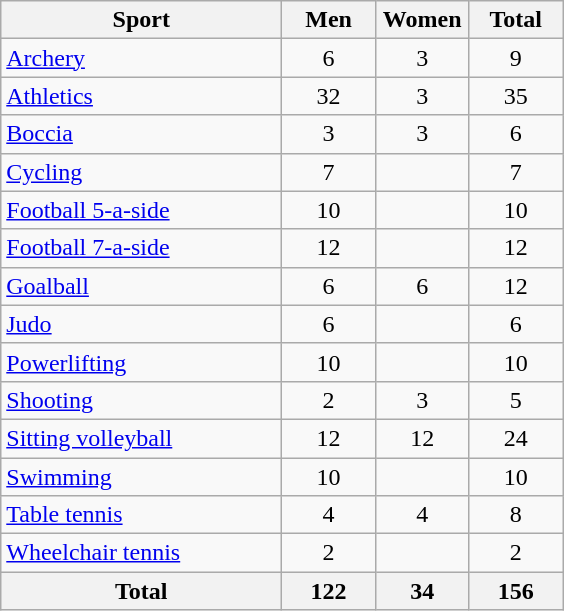<table class="wikitable sortable" style="text-align:center;">
<tr>
<th width=180>Sport</th>
<th width=55>Men</th>
<th width=55>Women</th>
<th width=55>Total</th>
</tr>
<tr>
<td align=left><a href='#'>Archery</a></td>
<td>6</td>
<td>3</td>
<td>9</td>
</tr>
<tr>
<td align=left><a href='#'>Athletics</a></td>
<td>32</td>
<td>3</td>
<td>35</td>
</tr>
<tr>
<td align=left><a href='#'>Boccia</a></td>
<td>3</td>
<td>3</td>
<td>6</td>
</tr>
<tr>
<td align=left><a href='#'>Cycling</a></td>
<td>7</td>
<td></td>
<td>7</td>
</tr>
<tr>
<td align=left><a href='#'>Football 5-a-side</a></td>
<td>10</td>
<td></td>
<td>10</td>
</tr>
<tr>
<td align=left><a href='#'>Football 7-a-side</a></td>
<td>12</td>
<td></td>
<td>12</td>
</tr>
<tr>
<td align=left><a href='#'>Goalball</a></td>
<td>6</td>
<td>6</td>
<td>12</td>
</tr>
<tr>
<td align=left><a href='#'>Judo</a></td>
<td>6</td>
<td></td>
<td>6</td>
</tr>
<tr>
<td align=left><a href='#'>Powerlifting</a></td>
<td>10</td>
<td></td>
<td>10</td>
</tr>
<tr>
<td align=left><a href='#'>Shooting</a></td>
<td>2</td>
<td>3</td>
<td>5</td>
</tr>
<tr>
<td align=left><a href='#'>Sitting volleyball</a></td>
<td>12</td>
<td>12</td>
<td>24</td>
</tr>
<tr>
<td align=left><a href='#'>Swimming</a></td>
<td>10</td>
<td></td>
<td>10</td>
</tr>
<tr>
<td align=left><a href='#'>Table tennis</a></td>
<td>4</td>
<td>4</td>
<td>8</td>
</tr>
<tr>
<td align=left><a href='#'>Wheelchair tennis</a></td>
<td>2</td>
<td></td>
<td>2</td>
</tr>
<tr class="sortbottom">
<th>Total</th>
<th>122</th>
<th>34</th>
<th>156</th>
</tr>
</table>
